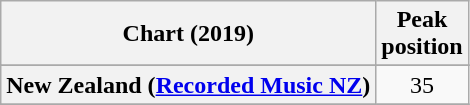<table class="wikitable sortable plainrowheaders" style="text-align:center">
<tr>
<th scope="col">Chart (2019)</th>
<th scope="col">Peak<br>position</th>
</tr>
<tr>
</tr>
<tr>
<th scope="row">New Zealand (<a href='#'>Recorded Music NZ</a>)</th>
<td>35</td>
</tr>
<tr>
</tr>
</table>
